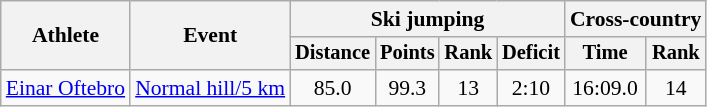<table class="wikitable" style="font-size:90%">
<tr>
<th rowspan="2">Athlete</th>
<th rowspan="2">Event</th>
<th colspan="4">Ski jumping</th>
<th colspan="2">Cross-country</th>
</tr>
<tr style="font-size:95%">
<th>Distance</th>
<th>Points</th>
<th>Rank</th>
<th>Deficit</th>
<th>Time</th>
<th>Rank</th>
</tr>
<tr align=center>
<td align=left><a href='#'>Einar Oftebro</a></td>
<td align=left><a href='#'>Normal hill/5 km</a></td>
<td>85.0</td>
<td>99.3</td>
<td>13</td>
<td>2:10</td>
<td>16:09.0</td>
<td>14</td>
</tr>
</table>
